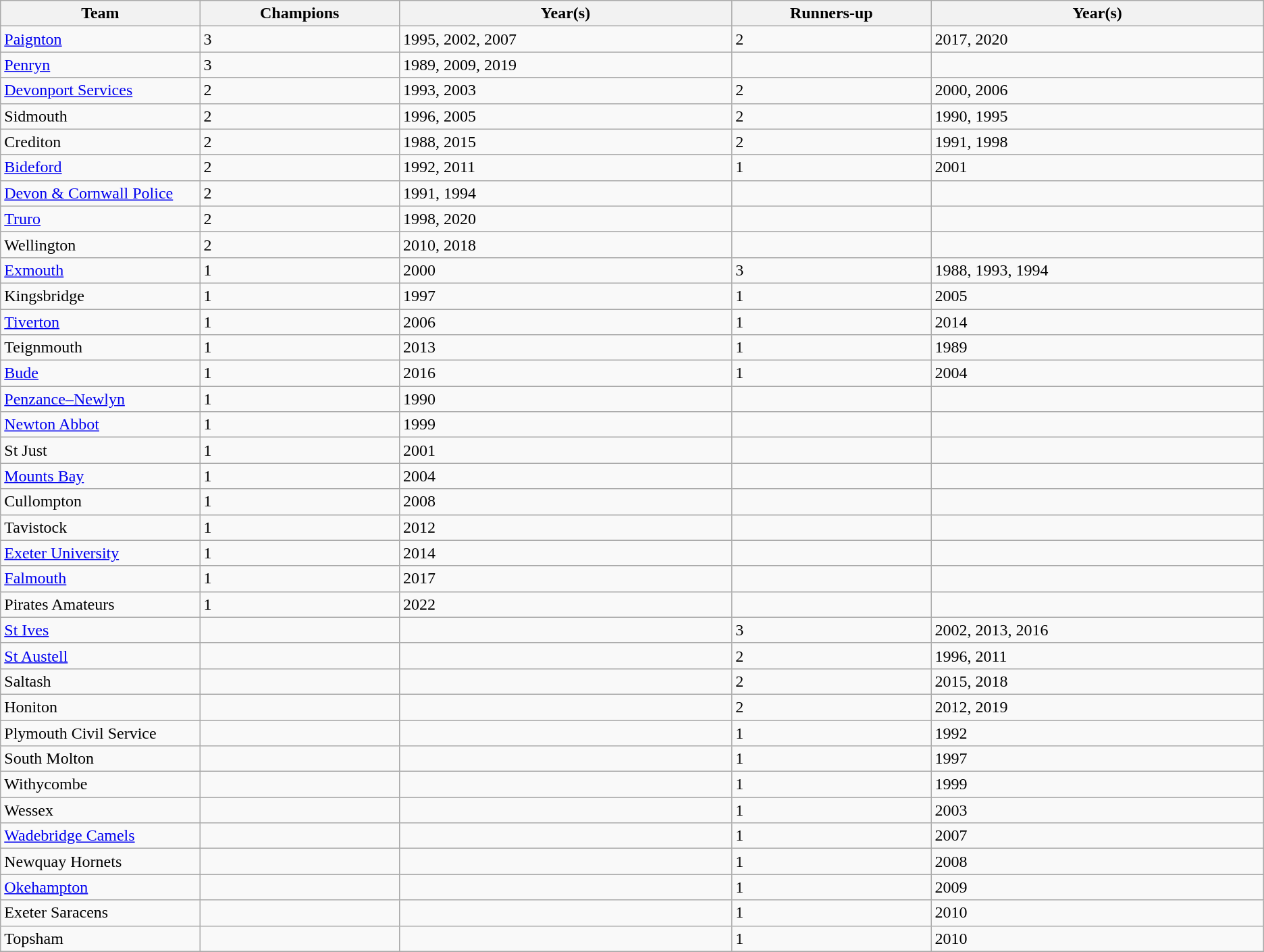<table class="wikitable sortable">
<tr>
<th width=12%>Team</th>
<th width=12%>Champions</th>
<th width=20%>Year(s)</th>
<th width=12%>Runners-up</th>
<th width=20%>Year(s)</th>
</tr>
<tr>
<td><a href='#'>Paignton</a></td>
<td>3</td>
<td>1995, 2002, 2007</td>
<td>2</td>
<td>2017, 2020</td>
</tr>
<tr>
<td><a href='#'>Penryn</a></td>
<td>3</td>
<td>1989, 2009, 2019</td>
<td></td>
<td></td>
</tr>
<tr>
<td><a href='#'>Devonport Services</a></td>
<td>2</td>
<td>1993, 2003</td>
<td>2</td>
<td>2000, 2006</td>
</tr>
<tr>
<td>Sidmouth</td>
<td>2</td>
<td>1996, 2005</td>
<td>2</td>
<td>1990, 1995</td>
</tr>
<tr>
<td>Crediton</td>
<td>2</td>
<td>1988, 2015</td>
<td>2</td>
<td>1991, 1998</td>
</tr>
<tr>
<td><a href='#'>Bideford</a></td>
<td>2</td>
<td>1992, 2011</td>
<td>1</td>
<td>2001</td>
</tr>
<tr>
<td><a href='#'>Devon & Cornwall Police</a></td>
<td>2</td>
<td>1991, 1994</td>
<td></td>
<td></td>
</tr>
<tr>
<td><a href='#'>Truro</a></td>
<td>2</td>
<td>1998, 2020</td>
<td></td>
<td></td>
</tr>
<tr>
<td>Wellington</td>
<td>2</td>
<td>2010, 2018</td>
<td></td>
<td></td>
</tr>
<tr>
<td><a href='#'>Exmouth</a></td>
<td>1</td>
<td>2000</td>
<td>3</td>
<td>1988, 1993, 1994</td>
</tr>
<tr>
<td>Kingsbridge</td>
<td>1</td>
<td>1997</td>
<td>1</td>
<td>2005</td>
</tr>
<tr>
<td><a href='#'>Tiverton</a></td>
<td>1</td>
<td>2006</td>
<td>1</td>
<td>2014</td>
</tr>
<tr>
<td>Teignmouth</td>
<td>1</td>
<td>2013</td>
<td>1</td>
<td>1989</td>
</tr>
<tr>
<td><a href='#'>Bude</a></td>
<td>1</td>
<td>2016</td>
<td>1</td>
<td>2004</td>
</tr>
<tr>
<td><a href='#'>Penzance–Newlyn</a></td>
<td>1</td>
<td>1990</td>
<td></td>
<td></td>
</tr>
<tr>
<td><a href='#'>Newton Abbot</a></td>
<td>1</td>
<td>1999</td>
<td></td>
<td></td>
</tr>
<tr>
<td>St Just</td>
<td>1</td>
<td>2001</td>
<td></td>
<td></td>
</tr>
<tr>
<td><a href='#'>Mounts Bay</a></td>
<td>1</td>
<td>2004</td>
<td></td>
<td></td>
</tr>
<tr>
<td>Cullompton</td>
<td>1</td>
<td>2008</td>
<td></td>
<td></td>
</tr>
<tr>
<td>Tavistock</td>
<td>1</td>
<td>2012</td>
<td></td>
<td></td>
</tr>
<tr>
<td><a href='#'>Exeter University</a></td>
<td>1</td>
<td>2014</td>
<td></td>
<td></td>
</tr>
<tr>
<td><a href='#'>Falmouth</a></td>
<td>1</td>
<td>2017</td>
<td></td>
<td></td>
</tr>
<tr>
<td>Pirates Amateurs</td>
<td>1</td>
<td>2022</td>
<td></td>
<td></td>
</tr>
<tr>
<td><a href='#'>St Ives</a></td>
<td></td>
<td></td>
<td>3</td>
<td>2002, 2013, 2016</td>
</tr>
<tr>
<td><a href='#'>St Austell</a></td>
<td></td>
<td></td>
<td>2</td>
<td>1996, 2011</td>
</tr>
<tr>
<td>Saltash</td>
<td></td>
<td></td>
<td>2</td>
<td>2015, 2018</td>
</tr>
<tr>
<td>Honiton</td>
<td></td>
<td></td>
<td>2</td>
<td>2012, 2019</td>
</tr>
<tr>
<td>Plymouth Civil Service</td>
<td></td>
<td></td>
<td>1</td>
<td>1992</td>
</tr>
<tr>
<td>South Molton</td>
<td></td>
<td></td>
<td>1</td>
<td>1997</td>
</tr>
<tr>
<td>Withycombe</td>
<td></td>
<td></td>
<td>1</td>
<td>1999</td>
</tr>
<tr>
<td>Wessex</td>
<td></td>
<td></td>
<td>1</td>
<td>2003</td>
</tr>
<tr>
<td><a href='#'>Wadebridge Camels</a></td>
<td></td>
<td></td>
<td>1</td>
<td>2007</td>
</tr>
<tr>
<td>Newquay Hornets</td>
<td></td>
<td></td>
<td>1</td>
<td>2008</td>
</tr>
<tr>
<td><a href='#'>Okehampton</a></td>
<td></td>
<td></td>
<td>1</td>
<td>2009</td>
</tr>
<tr>
<td>Exeter Saracens</td>
<td></td>
<td></td>
<td>1</td>
<td>2010</td>
</tr>
<tr>
<td>Topsham</td>
<td></td>
<td></td>
<td>1</td>
<td>2010</td>
</tr>
<tr>
</tr>
</table>
